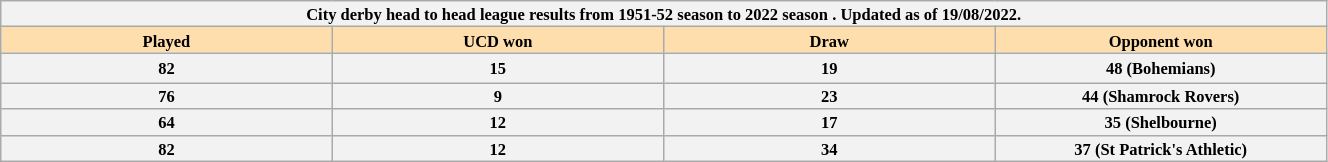<table class="wikitable plainrowheaders" style="border-collapse:collapse; width:70%; text-align:center; font-size: 11px">
<tr>
<th colspan=10 style="font-size:14">City derby head to head league results from 1951-52 season to 2022 season . Updated as of 19/08/2022.</th>
</tr>
<tr>
<th width=70px style="background: #ffdead;">Played</th>
<th width=70px style="background: #ffdead;">UCD won</th>
<th width=70px style="background: #ffdead;">Draw</th>
<th width=70px style="background: #ffdead;">Opponent won</th>
</tr>
<tr style="height: 20px;">
<th width=70px>82</th>
<th width=70px>15</th>
<th width=70px>19</th>
<th width=70px>48 (Bohemians)</th>
</tr>
<tr>
<th width=70px>76</th>
<th width=70px>9</th>
<th width=70px>23</th>
<th width=70px>44 (Shamrock Rovers)</th>
</tr>
<tr>
<th width=70px>64</th>
<th width=70px>12</th>
<th width=70px>17</th>
<th width=70px>35 (Shelbourne)</th>
</tr>
<tr>
<th width=70px>82</th>
<th width=70px>12</th>
<th width=70px>34</th>
<th width=70px>37 (St Patrick's Athletic)</th>
</tr>
</table>
